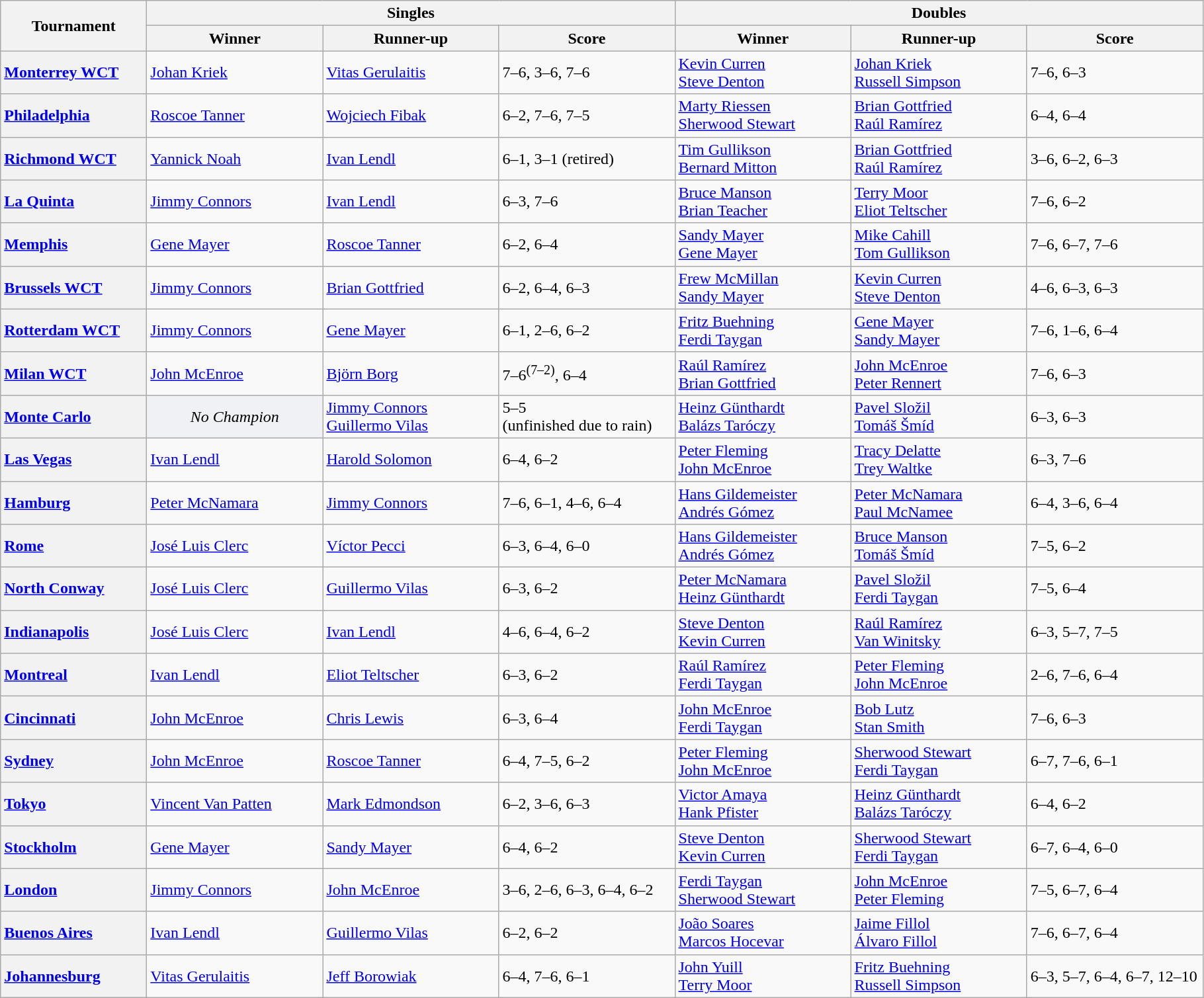<table class=wikitable>
<tr>
<th style="width:140px;" rowspan="2">Tournament</th>
<th style="width:170px;" colspan="3">Singles</th>
<th style="width:170px;" colspan="3">Doubles</th>
</tr>
<tr>
<th style="width:170px">Winner</th>
<th style="width:170px">Runner-up</th>
<th style="width:170px">Score</th>
<th style="width:170px">Winner</th>
<th style="width:170px">Runner-up</th>
<th style="width:170px">Score</th>
</tr>
<tr>
<th scope="row" style="text-align: left;"><a href='#'>Monterrey WCT</a></th>
<td> <a href='#'>Johan Kriek</a></td>
<td> <a href='#'>Vitas Gerulaitis</a></td>
<td>7–6, 3–6, 7–6</td>
<td> <a href='#'>Kevin Curren</a> <br>  <a href='#'>Steve Denton</a></td>
<td> <a href='#'>Johan Kriek</a> <br>  <a href='#'>Russell Simpson</a></td>
<td>7–6, 6–3</td>
</tr>
<tr>
<th scope="row" style="text-align: left;"><a href='#'>Philadelphia</a></th>
<td> <a href='#'>Roscoe Tanner</a></td>
<td> <a href='#'>Wojciech Fibak</a></td>
<td>6–2, 7–6, 7–5</td>
<td> <a href='#'>Marty Riessen</a> <br>  <a href='#'>Sherwood Stewart</a></td>
<td> <a href='#'>Brian Gottfried</a> <br>  <a href='#'>Raúl Ramírez</a></td>
<td>6–4, 6–4</td>
</tr>
<tr>
<th scope="row" style="text-align: left;"><a href='#'>Richmond WCT</a></th>
<td> <a href='#'>Yannick Noah</a></td>
<td> <a href='#'>Ivan Lendl</a></td>
<td>6–1, 3–1 (retired)</td>
<td> <a href='#'>Tim Gullikson</a> <br>  <a href='#'>Bernard Mitton</a></td>
<td> <a href='#'>Brian Gottfried</a> <br>  <a href='#'>Raúl Ramírez</a></td>
<td>3–6, 6–2, 6–3</td>
</tr>
<tr>
<th scope="row" style="text-align: left;"><a href='#'>La Quinta</a></th>
<td> <a href='#'>Jimmy Connors</a></td>
<td> <a href='#'>Ivan Lendl</a></td>
<td>6–3, 7–6</td>
<td> <a href='#'>Bruce Manson</a> <br>  <a href='#'>Brian Teacher</a></td>
<td> <a href='#'>Terry Moor</a> <br>  <a href='#'>Eliot Teltscher</a></td>
<td>7–6, 6–2</td>
</tr>
<tr>
<th scope="row" style="text-align: left;"><a href='#'>Memphis</a></th>
<td> <a href='#'>Gene Mayer</a></td>
<td> <a href='#'>Roscoe Tanner</a></td>
<td>6–2, 6–4</td>
<td> <a href='#'>Sandy Mayer</a> <br>  <a href='#'>Gene Mayer</a></td>
<td> <a href='#'>Mike Cahill</a> <br>  <a href='#'>Tom Gullikson</a></td>
<td>7–6, 6–7, 7–6</td>
</tr>
<tr>
<th scope="row" style="text-align: left;"><a href='#'>Brussels WCT</a></th>
<td> <a href='#'>Jimmy Connors</a></td>
<td> <a href='#'>Brian Gottfried</a></td>
<td>6–2, 6–4, 6–3</td>
<td> <a href='#'>Frew McMillan</a> <br>  <a href='#'>Sandy Mayer</a></td>
<td> <a href='#'>Kevin Curren</a> <br>  <a href='#'>Steve Denton</a></td>
<td>4–6, 6–3, 6–3</td>
</tr>
<tr>
<th scope="row" style="text-align: left;"><a href='#'>Rotterdam WCT</a></th>
<td> <a href='#'>Jimmy Connors</a></td>
<td> <a href='#'>Gene Mayer</a></td>
<td>6–1, 2–6, 6–2</td>
<td> <a href='#'>Fritz Buehning</a> <br>  <a href='#'>Ferdi Taygan</a></td>
<td> <a href='#'>Gene Mayer</a> <br>  <a href='#'>Sandy Mayer</a></td>
<td>7–6, 1–6, 6–4</td>
</tr>
<tr>
<th scope="row" style="text-align: left;"><a href='#'>Milan WCT</a></th>
<td> <a href='#'>John McEnroe</a></td>
<td> <a href='#'>Björn Borg</a></td>
<td>7–6<sup>(7–2)</sup>, 6–4</td>
<td> <a href='#'>Raúl Ramírez</a> <br>  <a href='#'>Brian Gottfried</a></td>
<td> <a href='#'>John McEnroe</a> <br>  <a href='#'>Peter Rennert</a></td>
<td>7–6, 6–3</td>
</tr>
<tr>
<th scope="row" style="text-align: left;"><a href='#'>Monte Carlo</a></th>
<td style="background:#f0f1f4; text-align:center;"><em>No Champion</em></td>
<td> <a href='#'>Jimmy Connors</a><br> <a href='#'>Guillermo Vilas</a></td>
<td>5–5<br>(unfinished due to rain)</td>
<td> <a href='#'>Heinz Günthardt</a><br> <a href='#'>Balázs Taróczy</a></td>
<td> <a href='#'>Pavel Složil</a><br> <a href='#'>Tomáš Šmíd</a></td>
<td>6–3, 6–3</td>
</tr>
<tr>
<th scope="row" style="text-align: left;"><a href='#'>Las Vegas</a></th>
<td> <a href='#'>Ivan Lendl</a></td>
<td> <a href='#'>Harold Solomon</a></td>
<td>6–4, 6–2</td>
<td> <a href='#'>Peter Fleming</a><br> <a href='#'>John McEnroe</a></td>
<td> <a href='#'>Tracy Delatte</a><br> <a href='#'>Trey Waltke</a></td>
<td>6–3, 7–6</td>
</tr>
<tr>
<th scope="row" style="text-align: left;"><a href='#'>Hamburg</a></th>
<td> <a href='#'>Peter McNamara</a></td>
<td> <a href='#'>Jimmy Connors</a></td>
<td>7–6, 6–1, 4–6, 6–4</td>
<td> <a href='#'>Hans Gildemeister</a> <br>  <a href='#'>Andrés Gómez</a></td>
<td> <a href='#'>Peter McNamara</a> <br>  <a href='#'>Paul McNamee</a></td>
<td>6–4, 3–6, 6–4</td>
</tr>
<tr>
<th scope="row" style="text-align: left;"><a href='#'>Rome</a></th>
<td> <a href='#'>José Luis Clerc</a></td>
<td> <a href='#'>Víctor Pecci</a></td>
<td>6–3, 6–4, 6–0</td>
<td> <a href='#'>Hans Gildemeister</a><br> <a href='#'>Andrés Gómez</a></td>
<td> <a href='#'>Bruce Manson</a> <br>  <a href='#'>Tomáš Šmíd</a></td>
<td>7–5, 6–2</td>
</tr>
<tr>
<th scope="row" style="text-align: left;"><a href='#'>North Conway</a></th>
<td> <a href='#'>José Luis Clerc</a></td>
<td> <a href='#'>Guillermo Vilas</a></td>
<td>6–3, 6–2</td>
<td> <a href='#'>Peter McNamara</a><br> <a href='#'>Heinz Günthardt</a></td>
<td> <a href='#'>Pavel Složil</a> <br>  <a href='#'>Ferdi Taygan</a></td>
<td>7–5, 6–4</td>
</tr>
<tr>
<th scope="row" style="text-align: left;"><a href='#'>Indianapolis</a></th>
<td> <a href='#'>José Luis Clerc</a></td>
<td> <a href='#'>Ivan Lendl</a></td>
<td>4–6, 6–4, 6–2</td>
<td> <a href='#'>Steve Denton</a><br> <a href='#'>Kevin Curren</a></td>
<td> <a href='#'>Raúl Ramírez</a> <br>  <a href='#'>Van Winitsky</a></td>
<td>6–3, 5–7, 7–5</td>
</tr>
<tr>
<th scope="row" style="text-align: left;"><a href='#'>Montreal</a></th>
<td> <a href='#'>Ivan Lendl</a></td>
<td> <a href='#'>Eliot Teltscher</a></td>
<td>6–3, 6–2</td>
<td> <a href='#'>Raúl Ramírez</a> <br>  <a href='#'>Ferdi Taygan</a></td>
<td> <a href='#'>Peter Fleming</a> <br>  <a href='#'>John McEnroe</a></td>
<td>2–6, 7–6, 6–4</td>
</tr>
<tr>
<th scope="row" style="text-align: left;"><a href='#'>Cincinnati</a></th>
<td> <a href='#'>John McEnroe</a></td>
<td> <a href='#'>Chris Lewis</a></td>
<td>6–3, 6–4</td>
<td> <a href='#'>John McEnroe</a> <br>  <a href='#'>Ferdi Taygan</a></td>
<td> <a href='#'>Bob Lutz</a> <br>  <a href='#'>Stan Smith</a></td>
<td>7–6, 6–3</td>
</tr>
<tr>
<th scope="row" style="text-align: left;"><a href='#'>Sydney</a></th>
<td> <a href='#'>John McEnroe</a></td>
<td> <a href='#'>Roscoe Tanner</a></td>
<td>6–4, 7–5, 6–2</td>
<td> <a href='#'>Peter Fleming</a> <br>  <a href='#'>John McEnroe</a></td>
<td> <a href='#'>Sherwood Stewart</a> <br>  <a href='#'>Ferdi Taygan</a></td>
<td>6–7, 7–6, 6–1</td>
</tr>
<tr>
<th scope="row" style="text-align: left;"><a href='#'>Tokyo</a></th>
<td> <a href='#'>Vincent Van Patten</a></td>
<td> <a href='#'>Mark Edmondson</a></td>
<td>6–2, 3–6, 6–3</td>
<td> <a href='#'>Victor Amaya</a> <br>  <a href='#'>Hank Pfister</a></td>
<td> <a href='#'>Heinz Günthardt</a> <br>  <a href='#'>Balázs Taróczy</a></td>
<td>6–4, 6–2</td>
</tr>
<tr>
<th scope="row" style="text-align: left;"><a href='#'>Stockholm</a></th>
<td> <a href='#'>Gene Mayer</a></td>
<td> <a href='#'>Sandy Mayer</a></td>
<td>6–4, 6–2</td>
<td> <a href='#'>Steve Denton</a> <br>  <a href='#'>Kevin Curren</a></td>
<td> <a href='#'>Sherwood Stewart</a> <br>  <a href='#'>Ferdi Taygan</a></td>
<td>6–7, 6–4, 6–0</td>
</tr>
<tr>
<th scope="row" style="text-align: left;"><a href='#'>London</a></th>
<td> <a href='#'>Jimmy Connors</a></td>
<td> <a href='#'>John McEnroe</a></td>
<td>3–6, 2–6, 6–3, 6–4, 6–2</td>
<td> <a href='#'>Ferdi Taygan</a> <br>  <a href='#'>Sherwood Stewart</a></td>
<td> <a href='#'>John McEnroe</a> <br>  <a href='#'>Peter Fleming</a></td>
<td>7–5, 6–7, 6–4</td>
</tr>
<tr>
<th scope="row" style="text-align: left;"><a href='#'>Buenos Aires</a></th>
<td> <a href='#'>Ivan Lendl</a></td>
<td> <a href='#'>Guillermo Vilas</a></td>
<td>6–2, 6–2</td>
<td> <a href='#'>João Soares</a> <br>  <a href='#'>Marcos Hocevar</a></td>
<td> <a href='#'>Jaime Fillol</a> <br>  <a href='#'>Álvaro Fillol</a></td>
<td>7–6, 6–7, 6–4</td>
</tr>
<tr>
<th scope="row" style="text-align: left;"><a href='#'>Johannesburg</a></th>
<td> <a href='#'>Vitas Gerulaitis</a></td>
<td> <a href='#'>Jeff Borowiak</a></td>
<td>6–4, 7–6, 6–1</td>
<td> <a href='#'>John Yuill</a> <br>  <a href='#'>Terry Moor</a></td>
<td> <a href='#'>Fritz Buehning</a> <br>  <a href='#'>Russell Simpson</a></td>
<td>6–3, 5–7, 6–4, 6–7, 12–10</td>
</tr>
</table>
